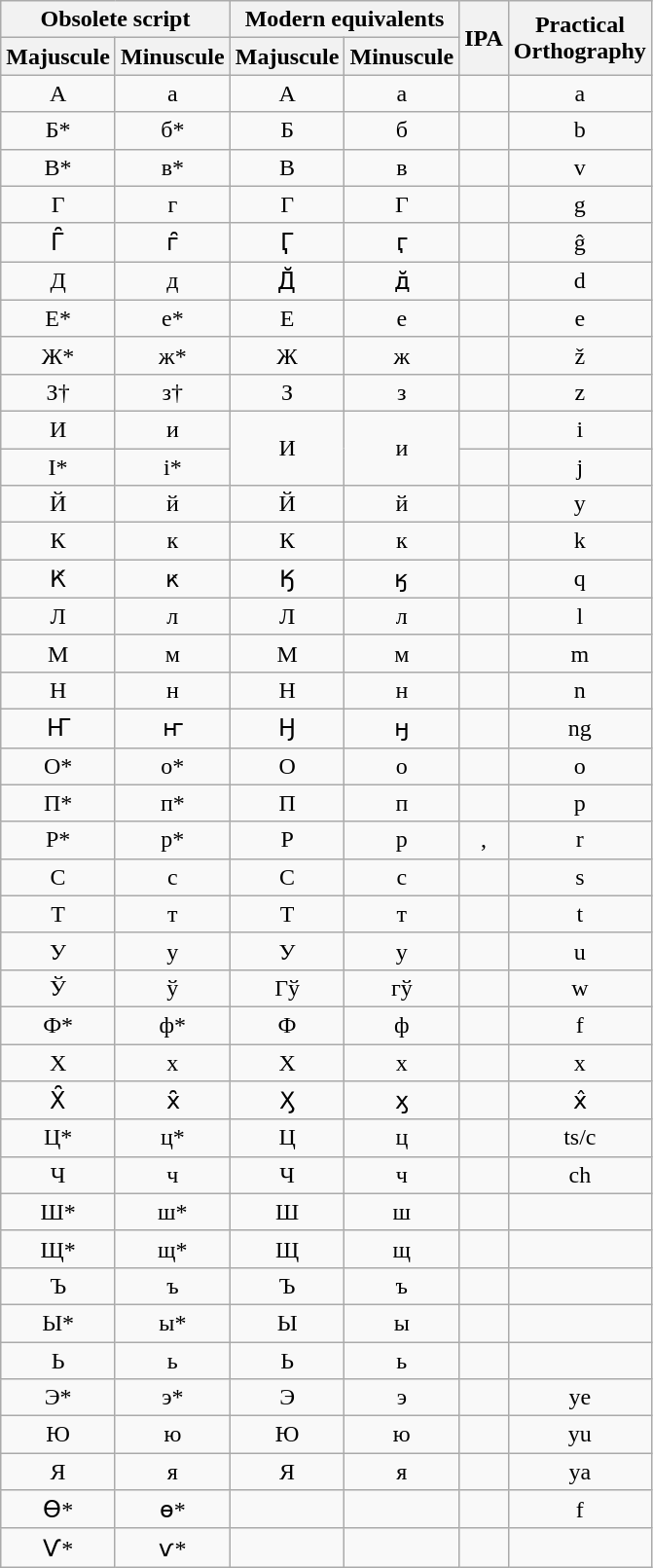<table class="wikitable" style="text-align:center;">
<tr>
<th colspan="2">Obsolete script</th>
<th colspan="2">Modern equivalents</th>
<th rowspan="2">IPA</th>
<th rowspan="2">Practical<br>Orthography</th>
</tr>
<tr>
<th>Majuscule</th>
<th>Minuscule</th>
<th>Majuscule</th>
<th>Minuscule</th>
</tr>
<tr>
<td>А</td>
<td>а</td>
<td>А</td>
<td>а</td>
<td></td>
<td>a</td>
</tr>
<tr>
<td>Б*</td>
<td>б*</td>
<td>Б</td>
<td>б</td>
<td></td>
<td>b</td>
</tr>
<tr>
<td>В*</td>
<td>в*</td>
<td>В</td>
<td>в</td>
<td></td>
<td>v</td>
</tr>
<tr>
<td>Г</td>
<td>г</td>
<td>Г</td>
<td>Г</td>
<td></td>
<td>g</td>
</tr>
<tr>
<td>Г̑</td>
<td>г̑</td>
<td>Ӷ</td>
<td>ӷ</td>
<td></td>
<td>ĝ</td>
</tr>
<tr>
<td>Д</td>
<td>д</td>
<td>Д̆</td>
<td>д̆</td>
<td></td>
<td>d</td>
</tr>
<tr>
<td>Е*</td>
<td>е*</td>
<td>Е</td>
<td>е</td>
<td></td>
<td>e</td>
</tr>
<tr>
<td>Ж*</td>
<td>ж*</td>
<td>Ж</td>
<td>ж</td>
<td></td>
<td>ž</td>
</tr>
<tr>
<td>З†</td>
<td>з†</td>
<td>З</td>
<td>з</td>
<td></td>
<td>z</td>
</tr>
<tr>
<td>И</td>
<td>и</td>
<td rowspan="2">И</td>
<td rowspan="2">и</td>
<td></td>
<td>i</td>
</tr>
<tr>
<td>І*</td>
<td>і*</td>
<td></td>
<td>j</td>
</tr>
<tr>
<td>Й</td>
<td>й</td>
<td>Й</td>
<td>й</td>
<td></td>
<td>y</td>
</tr>
<tr>
<td>К</td>
<td>к</td>
<td>К</td>
<td>к</td>
<td></td>
<td>k</td>
</tr>
<tr>
<td>Ԟ</td>
<td>ԟ</td>
<td>Ӄ</td>
<td>ӄ</td>
<td></td>
<td>q</td>
</tr>
<tr>
<td>Л</td>
<td>л</td>
<td>Л</td>
<td>л</td>
<td></td>
<td>l</td>
</tr>
<tr>
<td>М</td>
<td>м</td>
<td>М</td>
<td>м</td>
<td></td>
<td>m</td>
</tr>
<tr>
<td>Н</td>
<td>н</td>
<td>Н</td>
<td>н</td>
<td></td>
<td>n</td>
</tr>
<tr>
<td>Ҥ</td>
<td>ҥ</td>
<td>Ӈ</td>
<td>ӈ</td>
<td></td>
<td>ng</td>
</tr>
<tr>
<td>О*</td>
<td>о*</td>
<td>О</td>
<td>о</td>
<td></td>
<td>o</td>
</tr>
<tr>
<td>П*</td>
<td>п*</td>
<td>П</td>
<td>п</td>
<td></td>
<td>p</td>
</tr>
<tr>
<td>Р*</td>
<td>р*</td>
<td>Р</td>
<td>р</td>
<td>, </td>
<td>r</td>
</tr>
<tr>
<td>С</td>
<td>с</td>
<td>С</td>
<td>с</td>
<td></td>
<td>s</td>
</tr>
<tr>
<td>Т</td>
<td>т</td>
<td>Т</td>
<td>т</td>
<td></td>
<td>t</td>
</tr>
<tr>
<td>У</td>
<td>у</td>
<td>У</td>
<td>у</td>
<td></td>
<td>u</td>
</tr>
<tr>
<td>Ў</td>
<td>ў</td>
<td>Гў</td>
<td>гў</td>
<td></td>
<td>w</td>
</tr>
<tr>
<td>Ф*</td>
<td>ф*</td>
<td>Ф</td>
<td>ф</td>
<td></td>
<td>f</td>
</tr>
<tr>
<td>Х</td>
<td>х</td>
<td>Х</td>
<td>х</td>
<td></td>
<td>x</td>
</tr>
<tr>
<td>Х̑</td>
<td>х̑</td>
<td>Ӽ</td>
<td>ӽ</td>
<td></td>
<td>x̂</td>
</tr>
<tr>
<td>Ц*</td>
<td>ц*</td>
<td>Ц</td>
<td>ц</td>
<td></td>
<td>ts/c</td>
</tr>
<tr>
<td>Ч</td>
<td>ч</td>
<td>Ч</td>
<td>ч</td>
<td></td>
<td>ch</td>
</tr>
<tr>
<td>Ш*</td>
<td>ш*</td>
<td>Ш</td>
<td>ш</td>
<td></td>
<td></td>
</tr>
<tr>
<td>Щ*</td>
<td>щ*</td>
<td>Щ</td>
<td>щ</td>
<td></td>
<td></td>
</tr>
<tr>
<td>Ъ</td>
<td>ъ</td>
<td>Ъ</td>
<td>ъ</td>
<td></td>
<td></td>
</tr>
<tr>
<td>Ы*</td>
<td>ы*</td>
<td>Ы</td>
<td>ы</td>
<td></td>
<td></td>
</tr>
<tr>
<td>Ь</td>
<td>ь</td>
<td>Ь</td>
<td>ь</td>
<td></td>
<td></td>
</tr>
<tr>
<td>Э*</td>
<td>э*</td>
<td>Э</td>
<td>э</td>
<td></td>
<td>ye</td>
</tr>
<tr>
<td>Ю</td>
<td>ю</td>
<td>Ю</td>
<td>ю</td>
<td></td>
<td>yu</td>
</tr>
<tr>
<td>Я</td>
<td>я</td>
<td>Я</td>
<td>я</td>
<td></td>
<td>ya</td>
</tr>
<tr>
<td>Ѳ*</td>
<td>ѳ*</td>
<td></td>
<td></td>
<td></td>
<td>f</td>
</tr>
<tr>
<td>Ѵ*</td>
<td>ѵ*</td>
<td></td>
<td></td>
<td></td>
<td></td>
</tr>
</table>
